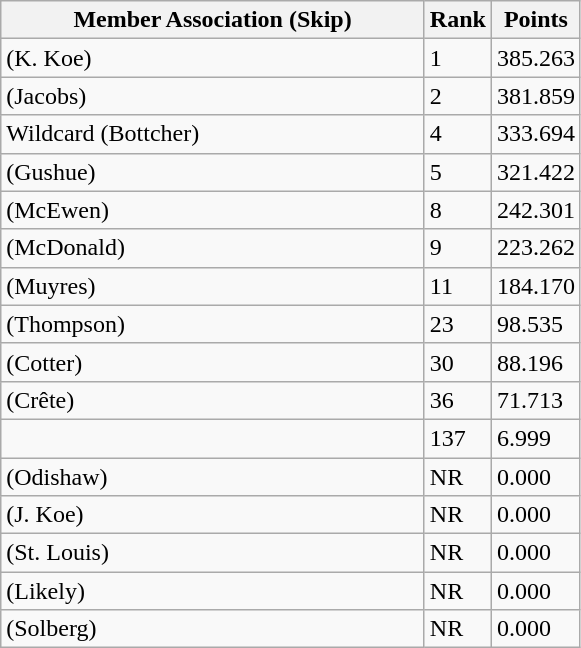<table class="wikitable">
<tr>
<th scope="col" width=275>Member Association (Skip)</th>
<th scope="col" width=15>Rank</th>
<th scope="col" width=15>Points</th>
</tr>
<tr>
<td> (K. Koe)</td>
<td>1</td>
<td>385.263</td>
</tr>
<tr>
<td> (Jacobs)</td>
<td>2</td>
<td>381.859</td>
</tr>
<tr>
<td> Wildcard (Bottcher)</td>
<td>4</td>
<td>333.694</td>
</tr>
<tr>
<td> (Gushue)</td>
<td>5</td>
<td>321.422</td>
</tr>
<tr>
<td> (McEwen)</td>
<td>8</td>
<td>242.301</td>
</tr>
<tr>
<td> (McDonald)</td>
<td>9</td>
<td>223.262</td>
</tr>
<tr>
<td> (Muyres)</td>
<td>11</td>
<td>184.170</td>
</tr>
<tr>
<td> (Thompson)</td>
<td>23</td>
<td>98.535</td>
</tr>
<tr>
<td> (Cotter)</td>
<td>30</td>
<td>88.196</td>
</tr>
<tr>
<td> (Crête)</td>
<td>36</td>
<td>71.713</td>
</tr>
<tr>
<td></td>
<td>137</td>
<td>6.999</td>
</tr>
<tr>
<td> (Odishaw)</td>
<td>NR</td>
<td>0.000</td>
</tr>
<tr>
<td> (J. Koe)</td>
<td>NR</td>
<td>0.000</td>
</tr>
<tr>
<td> (St. Louis)</td>
<td>NR</td>
<td>0.000</td>
</tr>
<tr>
<td> (Likely)</td>
<td>NR</td>
<td>0.000</td>
</tr>
<tr>
<td> (Solberg)</td>
<td>NR</td>
<td>0.000</td>
</tr>
</table>
